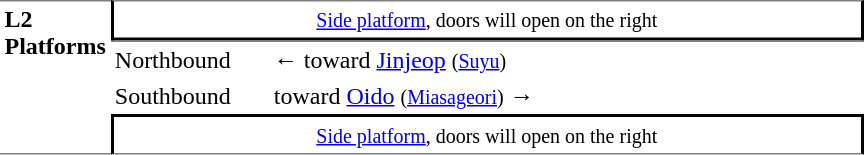<table table border=0 cellspacing=0 cellpadding=3>
<tr>
<td style="border-top:solid 1px gray;border-bottom:solid 1px gray;" width=50 rowspan=10 valign=top><strong>L2<br>Platforms</strong></td>
<td style="border-top:solid 1px gray;border-right:solid 2px black;border-left:solid 2px black;border-bottom:solid 2px black;text-align:center;" colspan=2><small><a href='#'>Side platform</a>, doors will open on the right</small></td>
</tr>
<tr>
<td style="border-bottom:solid 0px gray;border-top:solid 1px gray;" width=100>Northbound</td>
<td style="border-bottom:solid 0px gray;border-top:solid 1px gray;" width=390>←  toward <a href='#'>Jinjeop</a> <small>(<a href='#'>Suyu</a>)</small></td>
</tr>
<tr>
<td>Southbound</td>
<td>  toward <a href='#'>Oido</a> <small>(<a href='#'>Miasageori</a>)</small> →</td>
</tr>
<tr>
<td style="border-top:solid 2px black;border-right:solid 2px black;border-left:solid 2px black;border-bottom:solid 1px gray;text-align:center;" colspan=2><small><a href='#'>Side platform</a>, doors will open on the right</small></td>
</tr>
</table>
